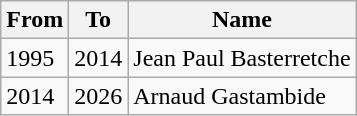<table class="wikitable">
<tr>
<th>From</th>
<th>To</th>
<th>Name</th>
</tr>
<tr>
<td>1995</td>
<td>2014</td>
<td>Jean Paul Basterretche</td>
</tr>
<tr>
<td>2014</td>
<td>2026</td>
<td>Arnaud Gastambide</td>
</tr>
</table>
